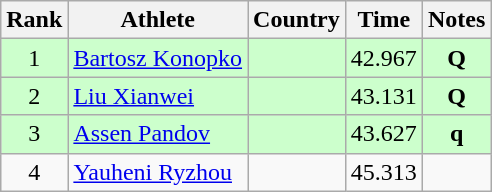<table class="wikitable sortable" style="text-align:center">
<tr>
<th>Rank</th>
<th>Athlete</th>
<th>Country</th>
<th>Time</th>
<th>Notes</th>
</tr>
<tr bgcolor="#ccffcc">
<td>1</td>
<td align=left><a href='#'>Bartosz Konopko</a></td>
<td align=left></td>
<td>42.967</td>
<td><strong>Q</strong></td>
</tr>
<tr bgcolor="#ccffcc">
<td>2</td>
<td align=left><a href='#'>Liu Xianwei</a></td>
<td align=left></td>
<td>43.131</td>
<td><strong>Q</strong></td>
</tr>
<tr bgcolor="#ccffcc">
<td>3</td>
<td align=left><a href='#'>Assen Pandov</a></td>
<td align=left></td>
<td>43.627</td>
<td><strong>q</strong></td>
</tr>
<tr>
<td>4</td>
<td align=left><a href='#'>Yauheni Ryzhou</a></td>
<td align=left></td>
<td>45.313</td>
<td></td>
</tr>
</table>
